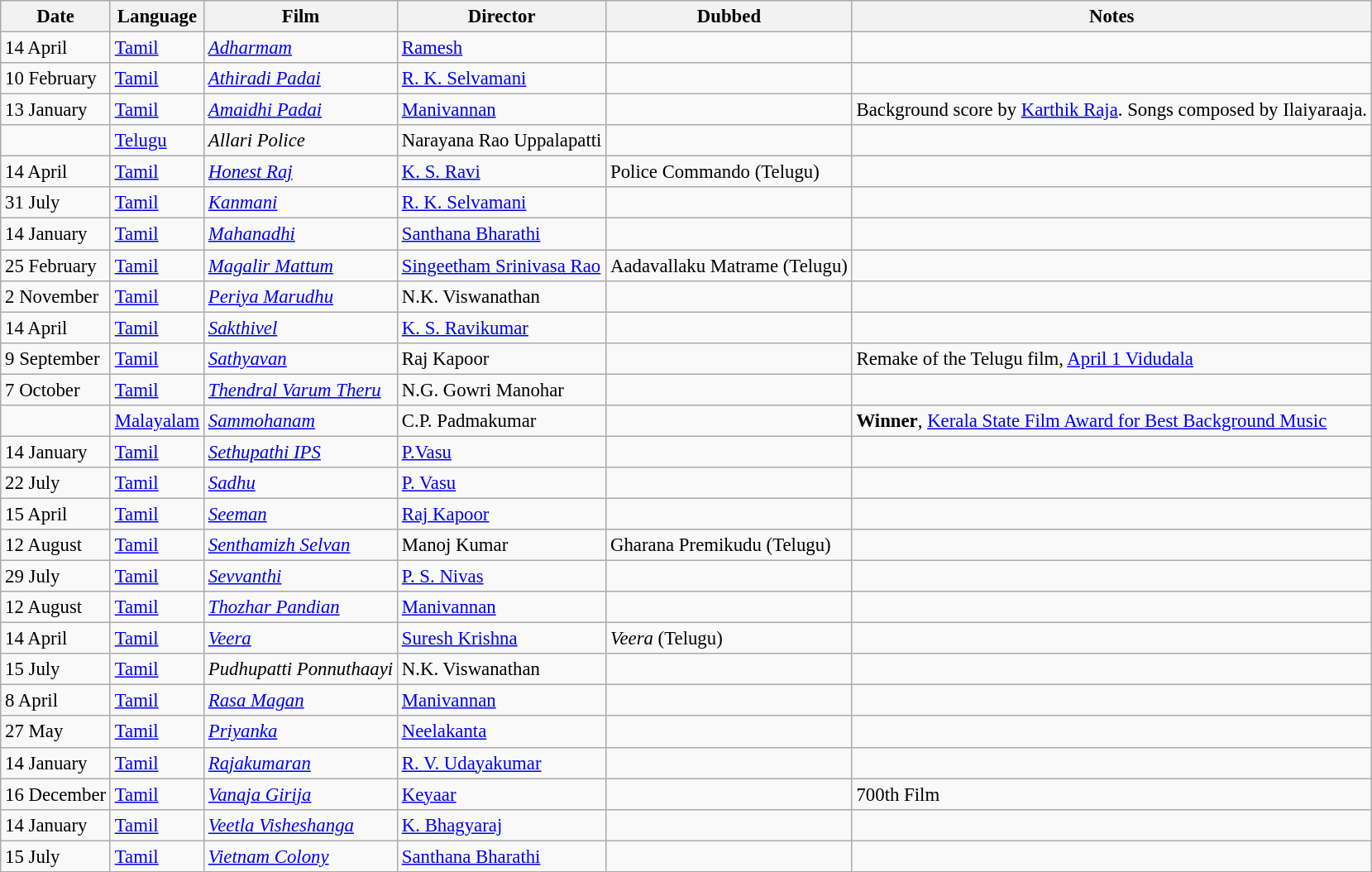<table class="wikitable sortable" style="font-size:95%;">
<tr>
<th>Date</th>
<th>Language</th>
<th>Film</th>
<th>Director</th>
<th>Dubbed</th>
<th>Notes</th>
</tr>
<tr>
<td>14 April</td>
<td><a href='#'>Tamil</a></td>
<td><em><a href='#'>Adharmam</a></em></td>
<td><a href='#'>Ramesh</a></td>
<td></td>
<td></td>
</tr>
<tr>
<td>10 February</td>
<td><a href='#'>Tamil</a></td>
<td><em><a href='#'>Athiradi Padai</a></em></td>
<td><a href='#'>R. K. Selvamani</a></td>
<td></td>
<td></td>
</tr>
<tr>
<td>13 January</td>
<td><a href='#'>Tamil</a></td>
<td><em><a href='#'>Amaidhi Padai</a></em></td>
<td><a href='#'>Manivannan</a></td>
<td></td>
<td>Background score by <a href='#'>Karthik Raja</a>. Songs composed by Ilaiyaraaja.</td>
</tr>
<tr>
<td></td>
<td><a href='#'>Telugu</a></td>
<td><em>Allari Police</em></td>
<td>Narayana Rao Uppalapatti</td>
<td></td>
<td></td>
</tr>
<tr>
<td>14 April</td>
<td><a href='#'>Tamil</a></td>
<td><em><a href='#'>Honest Raj</a></em></td>
<td><a href='#'>K. S. Ravi</a></td>
<td>Police Commando (Telugu)</td>
<td></td>
</tr>
<tr>
<td>31 July</td>
<td><a href='#'>Tamil</a></td>
<td><em><a href='#'>Kanmani</a></em></td>
<td><a href='#'>R. K. Selvamani</a></td>
<td></td>
<td></td>
</tr>
<tr>
<td>14 January</td>
<td><a href='#'>Tamil</a></td>
<td><em><a href='#'>Mahanadhi</a></em></td>
<td><a href='#'>Santhana Bharathi</a></td>
<td></td>
<td></td>
</tr>
<tr>
<td>25 February</td>
<td><a href='#'>Tamil</a></td>
<td><em><a href='#'>Magalir Mattum</a></em></td>
<td><a href='#'>Singeetham Srinivasa Rao</a></td>
<td>Aadavallaku Matrame (Telugu)</td>
<td></td>
</tr>
<tr>
<td>2 November</td>
<td><a href='#'>Tamil</a></td>
<td><em><a href='#'>Periya Marudhu</a></em></td>
<td>N.K. Viswanathan</td>
<td></td>
<td></td>
</tr>
<tr>
<td>14 April</td>
<td><a href='#'>Tamil</a></td>
<td><em><a href='#'>Sakthivel</a></em></td>
<td><a href='#'>K. S. Ravikumar</a></td>
<td></td>
<td></td>
</tr>
<tr>
<td>9 September</td>
<td><a href='#'>Tamil</a></td>
<td><em><a href='#'>Sathyavan</a></em></td>
<td>Raj Kapoor</td>
<td></td>
<td>Remake of the Telugu film, <a href='#'>April 1 Vidudala</a></td>
</tr>
<tr>
<td>7 October</td>
<td><a href='#'>Tamil</a></td>
<td><em><a href='#'>Thendral Varum Theru</a></em></td>
<td>N.G. Gowri Manohar</td>
<td></td>
<td></td>
</tr>
<tr>
<td></td>
<td><a href='#'>Malayalam</a></td>
<td><em><a href='#'>Sammohanam</a></em></td>
<td>C.P. Padmakumar</td>
<td></td>
<td><strong>Winner</strong>, <a href='#'>Kerala State Film Award for Best Background Music</a></td>
</tr>
<tr>
<td>14 January</td>
<td><a href='#'>Tamil</a></td>
<td><em><a href='#'>Sethupathi IPS</a></em></td>
<td><a href='#'>P.Vasu</a></td>
<td></td>
<td></td>
</tr>
<tr>
<td>22 July</td>
<td><a href='#'>Tamil</a></td>
<td><em><a href='#'>Sadhu</a></em></td>
<td><a href='#'>P. Vasu</a></td>
<td></td>
<td></td>
</tr>
<tr>
<td>15 April</td>
<td><a href='#'>Tamil</a></td>
<td><em><a href='#'>Seeman</a></em></td>
<td><a href='#'>Raj Kapoor</a></td>
<td></td>
<td></td>
</tr>
<tr>
<td>12 August</td>
<td><a href='#'>Tamil</a></td>
<td><em><a href='#'>Senthamizh Selvan</a></em></td>
<td>Manoj Kumar</td>
<td>Gharana Premikudu (Telugu)</td>
<td></td>
</tr>
<tr>
<td>29 July</td>
<td><a href='#'>Tamil</a></td>
<td><em><a href='#'>Sevvanthi</a></em></td>
<td><a href='#'>P. S. Nivas</a></td>
<td></td>
<td></td>
</tr>
<tr>
<td>12 August</td>
<td><a href='#'>Tamil</a></td>
<td><em><a href='#'>Thozhar Pandian</a></em></td>
<td><a href='#'>Manivannan</a></td>
<td></td>
<td></td>
</tr>
<tr>
<td>14 April</td>
<td><a href='#'>Tamil</a></td>
<td><em><a href='#'>Veera</a></em></td>
<td><a href='#'>Suresh Krishna</a></td>
<td><em>Veera</em> (Telugu)</td>
<td></td>
</tr>
<tr>
<td>15 July</td>
<td><a href='#'>Tamil</a></td>
<td><em>Pudhupatti Ponnuthaayi</em></td>
<td>N.K. Viswanathan</td>
<td></td>
<td></td>
</tr>
<tr>
<td>8 April</td>
<td><a href='#'>Tamil</a></td>
<td><em><a href='#'>Rasa Magan</a></em></td>
<td><a href='#'>Manivannan</a></td>
<td></td>
<td></td>
</tr>
<tr>
<td>27 May</td>
<td><a href='#'>Tamil</a></td>
<td><em><a href='#'>Priyanka</a></em></td>
<td><a href='#'>Neelakanta</a></td>
<td></td>
<td></td>
</tr>
<tr>
<td>14 January</td>
<td><a href='#'>Tamil</a></td>
<td><em><a href='#'>Rajakumaran</a></em></td>
<td><a href='#'>R. V. Udayakumar</a></td>
<td></td>
<td></td>
</tr>
<tr>
<td>16 December</td>
<td><a href='#'>Tamil</a></td>
<td><em><a href='#'>Vanaja Girija</a></em></td>
<td><a href='#'>Keyaar</a></td>
<td></td>
<td>700th Film</td>
</tr>
<tr>
<td>14 January</td>
<td><a href='#'>Tamil</a></td>
<td><em><a href='#'>Veetla Visheshanga</a></em></td>
<td><a href='#'>K. Bhagyaraj</a></td>
<td></td>
<td></td>
</tr>
<tr>
<td>15 July</td>
<td><a href='#'>Tamil</a></td>
<td><em><a href='#'>Vietnam Colony</a></em></td>
<td><a href='#'>Santhana Bharathi</a></td>
<td></td>
<td></td>
</tr>
<tr>
</tr>
</table>
